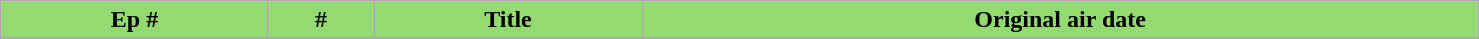<table class="wikitable plainrowheaders" style="width:78%;">
<tr>
<th style="background:#93db70; color:#000;">Ep #</th>
<th style="background:#93db70; color:#000;">#</th>
<th style="background:#93db70; color:#000;">Title</th>
<th style="background:#93db70; color:#000;">Original air date</th>
</tr>
<tr>
</tr>
</table>
